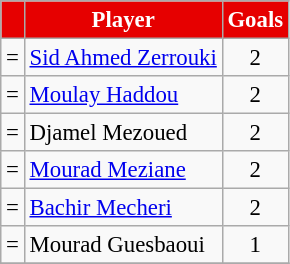<table border="0" class="wikitable" style="text-align:center;font-size:95%">
<tr>
<th scope=col style="color:#FFFFFF; background:#E60000;"></th>
<th scope=col style="color:#FFFFFF; background:#E60000;">Player</th>
<th scope=col style="color:#FFFFFF; background:#E60000;">Goals</th>
</tr>
<tr>
<td align=left>=</td>
<td align=left> <a href='#'>Sid Ahmed Zerrouki</a></td>
<td align=center>2</td>
</tr>
<tr>
<td align=left>=</td>
<td align=left> <a href='#'>Moulay Haddou</a></td>
<td align=center>2</td>
</tr>
<tr>
<td align=left>=</td>
<td align=left> Djamel Mezoued</td>
<td align=center>2</td>
</tr>
<tr>
<td align=left>=</td>
<td align=left> <a href='#'>Mourad Meziane</a></td>
<td align=center>2</td>
</tr>
<tr>
<td align=left>=</td>
<td align=left> <a href='#'>Bachir Mecheri</a></td>
<td align=center>2</td>
</tr>
<tr>
<td align=left>=</td>
<td align=left> Mourad Guesbaoui</td>
<td align=center>1</td>
</tr>
<tr>
</tr>
</table>
